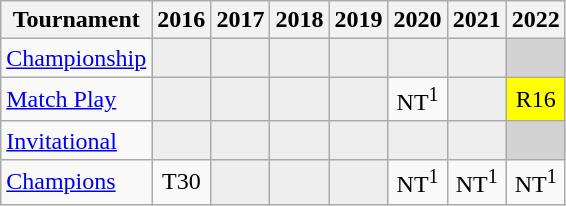<table class="wikitable" style="text-align:center;">
<tr>
<th>Tournament</th>
<th>2016</th>
<th>2017</th>
<th>2018</th>
<th>2019</th>
<th>2020</th>
<th>2021</th>
<th>2022</th>
</tr>
<tr>
<td align="left"><a href='#'>Championship</a></td>
<td style="background:#eeeeee;"></td>
<td style="background:#eeeeee;"></td>
<td style="background:#eeeeee;"></td>
<td style="background:#eeeeee;"></td>
<td style="background:#eeeeee;"></td>
<td style="background:#eeeeee;"></td>
<td colspan=1 style="background:#D3D3D3;"></td>
</tr>
<tr>
<td align="left"><a href='#'>Match Play</a></td>
<td style="background:#eeeeee;"></td>
<td style="background:#eeeeee;"></td>
<td style="background:#eeeeee;"></td>
<td style="background:#eeeeee;"></td>
<td>NT<sup>1</sup></td>
<td style="background:#eeeeee;"></td>
<td style="background:yellow;">R16</td>
</tr>
<tr>
<td align="left"><a href='#'>Invitational</a></td>
<td style="background:#eeeeee;"></td>
<td style="background:#eeeeee;"></td>
<td style="background:#eeeeee;"></td>
<td style="background:#eeeeee;"></td>
<td style="background:#eeeeee;"></td>
<td style="background:#eeeeee;"></td>
<td colspan=1 style="background:#D3D3D3;"></td>
</tr>
<tr>
<td align="left"><a href='#'>Champions</a></td>
<td>T30</td>
<td style="background:#eeeeee;"></td>
<td style="background:#eeeeee;"></td>
<td style="background:#eeeeee;"></td>
<td>NT<sup>1</sup></td>
<td>NT<sup>1</sup></td>
<td>NT<sup>1</sup></td>
</tr>
</table>
